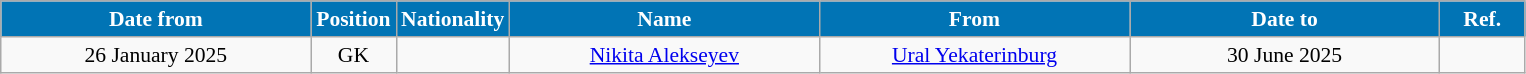<table class="wikitable" style="text-align:center; font-size:90%; ">
<tr>
<th style="background:#0174B5; color:#FFFFFF; width:200px;">Date from</th>
<th style="background:#0174B5; color:#FFFFFF; width:50px;">Position</th>
<th style="background:#0174B5; color:#FFFFFF; width:50px;">Nationality</th>
<th style="background:#0174B5; color:#FFFFFF; width:200px;">Name</th>
<th style="background:#0174B5; color:#FFFFFF; width:200px;">From</th>
<th style="background:#0174B5; color:#FFFFFF; width:200px;">Date to</th>
<th style="background:#0174B5; color:#FFFFFF; width:50px;">Ref.</th>
</tr>
<tr>
<td>26 January 2025</td>
<td>GK</td>
<td></td>
<td><a href='#'>Nikita Alekseyev</a></td>
<td><a href='#'>Ural Yekaterinburg</a></td>
<td>30 June 2025</td>
<td></td>
</tr>
</table>
